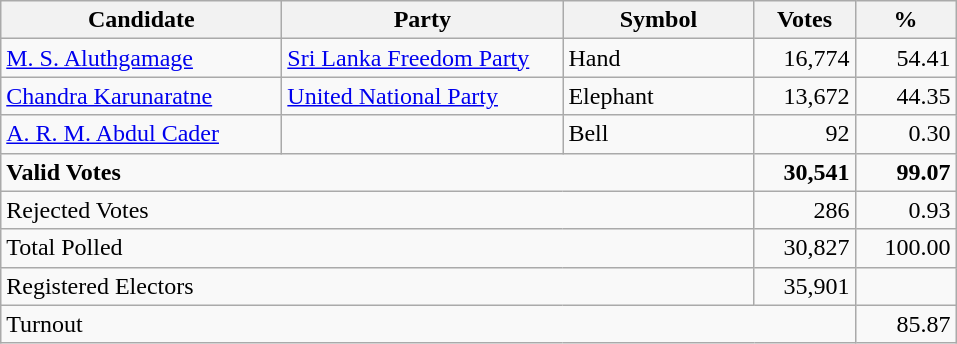<table class="wikitable" border="1" style="text-align:right;">
<tr>
<th align=left width="180">Candidate</th>
<th align=left width="180">Party</th>
<th align=left width="120">Symbol</th>
<th align=left width="60">Votes</th>
<th align=left width="60">%</th>
</tr>
<tr>
<td align=left><a href='#'>M. S. Aluthgamage</a></td>
<td align=left><a href='#'>Sri Lanka Freedom Party</a></td>
<td align=left>Hand</td>
<td>16,774</td>
<td>54.41</td>
</tr>
<tr>
<td align=left><a href='#'>Chandra Karunaratne</a></td>
<td align=left><a href='#'>United National Party</a></td>
<td align=left>Elephant</td>
<td>13,672</td>
<td>44.35</td>
</tr>
<tr>
<td align=left><a href='#'>A. R. M. Abdul Cader</a></td>
<td align=left></td>
<td align=left>Bell</td>
<td>92</td>
<td>0.30</td>
</tr>
<tr>
<td align=left colspan=3><strong>Valid Votes</strong></td>
<td><strong>30,541</strong></td>
<td><strong>99.07</strong></td>
</tr>
<tr>
<td align=left colspan=3>Rejected Votes</td>
<td>286</td>
<td>0.93</td>
</tr>
<tr>
<td align=left colspan=3>Total Polled</td>
<td>30,827</td>
<td>100.00</td>
</tr>
<tr>
<td align=left colspan=3>Registered Electors</td>
<td>35,901</td>
<td></td>
</tr>
<tr>
<td align=left colspan=4>Turnout</td>
<td>85.87</td>
</tr>
</table>
